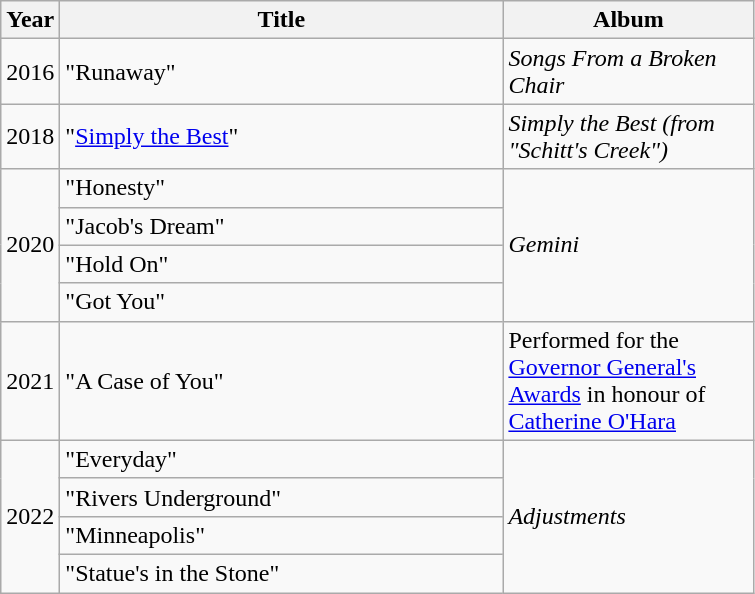<table class="wikitable plainrowheaders" style="text-align:left;">
<tr>
<th scope="col" rowspan="1" style="width:2em;">Year</th>
<th scope="col" rowspan="1" style="width:18em;">Title</th>
<th scope="col" rowspan="1" style="width:10em;">Album</th>
</tr>
<tr>
<td>2016</td>
<td>"Runaway"</td>
<td><em>Songs From a Broken Chair</em></td>
</tr>
<tr>
<td>2018</td>
<td>"<a href='#'>Simply the Best</a>"</td>
<td><em>Simply the Best (from "Schitt's Creek")</em></td>
</tr>
<tr>
<td scope="col" rowspan="4">2020</td>
<td>"Honesty"</td>
<td scope="col" rowspan="4"><em>Gemini</em></td>
</tr>
<tr>
<td>"Jacob's Dream"</td>
</tr>
<tr>
<td>"Hold On"</td>
</tr>
<tr>
<td>"Got You"</td>
</tr>
<tr>
<td>2021</td>
<td>"A Case of You"</td>
<td>Performed for the <a href='#'>Governor General's Awards</a> in honour of <a href='#'>Catherine O'Hara</a></td>
</tr>
<tr>
<td scope="col" rowspan="4">2022</td>
<td>"Everyday"</td>
<td scope="col" rowspan="4"><em>Adjustments</em></td>
</tr>
<tr>
<td>"Rivers Underground"</td>
</tr>
<tr>
<td>"Minneapolis"</td>
</tr>
<tr>
<td>"Statue's in the Stone"</td>
</tr>
</table>
